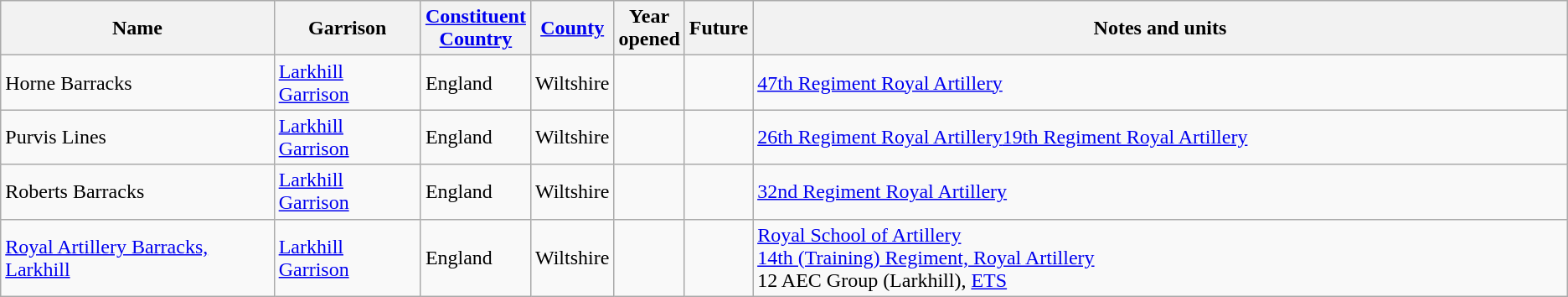<table class="wikitable sortable" border="1">
<tr>
<th style="width=14%">Name</th>
<th style="width=10%">Garrison</th>
<th style="width=10%"><a href='#'>Constituent<br>Country</a></th>
<th style="width=10%"><a href='#'>County</a></th>
<th style="width=4%">Year<br>opened</th>
<th>Future</th>
<th style="class=unsortable" width="52%">Notes and units</th>
</tr>
<tr>
<td>Horne Barracks</td>
<td><a href='#'>Larkhill Garrison</a></td>
<td>England</td>
<td>Wiltshire</td>
<td></td>
<td></td>
<td><a href='#'>47th Regiment Royal Artillery</a></td>
</tr>
<tr>
<td>Purvis Lines</td>
<td><a href='#'>Larkhill Garrison</a></td>
<td>England</td>
<td>Wiltshire</td>
<td></td>
<td></td>
<td><a href='#'>26th Regiment Royal Artillery</a><a href='#'>19th Regiment Royal Artillery</a></td>
</tr>
<tr>
<td>Roberts Barracks</td>
<td><a href='#'>Larkhill Garrison</a></td>
<td>England</td>
<td>Wiltshire</td>
<td></td>
<td></td>
<td><a href='#'>32nd Regiment Royal Artillery</a></td>
</tr>
<tr>
<td><a href='#'>Royal Artillery Barracks, Larkhill</a></td>
<td><a href='#'>Larkhill Garrison</a></td>
<td>England</td>
<td>Wiltshire</td>
<td></td>
<td></td>
<td><a href='#'>Royal School of Artillery</a><br><a href='#'>14th (Training) Regiment, Royal Artillery</a><br>12 AEC Group (Larkhill), <a href='#'>ETS</a></td>
</tr>
</table>
